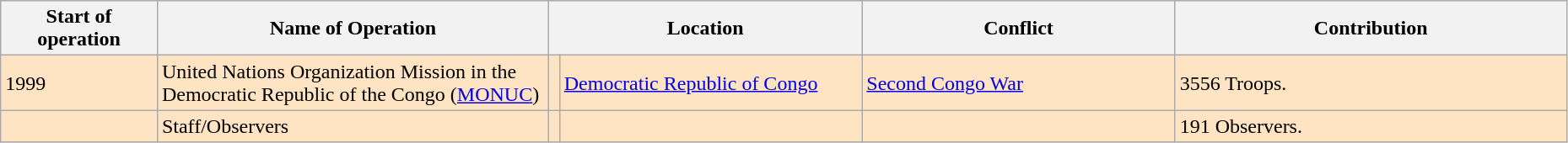<table class="wikitable" width="98%">
<tr bgcolor=#FFE4C4>
<th width="10%"><strong>Start of operation</strong></th>
<th width="25%"><strong>Name of Operation</strong></th>
<th colspan=2; width="20%"><strong>Location</strong></th>
<th width="20%"><strong>Conflict</strong></th>
<th width="40%"><strong>Contribution</strong></th>
</tr>
<tr bgcolor=#FFE4C4>
<td>1999</td>
<td>United Nations Organization Mission in the Democratic Republic of the Congo (<a href='#'>MONUC</a>)</td>
<td></td>
<td><a href='#'>Democratic Republic of Congo</a></td>
<td><a href='#'>Second Congo War</a></td>
<td>3556 Troops.</td>
</tr>
<tr bgcolor=#FFE4C4>
<td></td>
<td>Staff/Observers</td>
<td></td>
<td></td>
<td></td>
<td>191 Observers.</td>
</tr>
</table>
